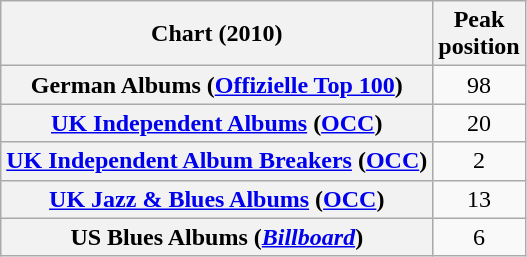<table class="wikitable sortable plainrowheaders" style="text-align:center">
<tr>
<th scope="col">Chart (2010)</th>
<th scope="col">Peak<br>position</th>
</tr>
<tr>
<th scope="row">German Albums (<a href='#'>Offizielle Top 100</a>)</th>
<td>98</td>
</tr>
<tr>
<th scope="row"><a href='#'>UK Independent Albums</a> (<a href='#'>OCC</a>)</th>
<td>20</td>
</tr>
<tr>
<th scope="row"><a href='#'>UK Independent Album Breakers</a> (<a href='#'>OCC</a>)</th>
<td>2</td>
</tr>
<tr>
<th scope="row"><a href='#'>UK Jazz & Blues Albums</a> (<a href='#'>OCC</a>)</th>
<td>13</td>
</tr>
<tr>
<th scope="row">US Blues Albums (<em><a href='#'>Billboard</a></em>)</th>
<td>6</td>
</tr>
</table>
